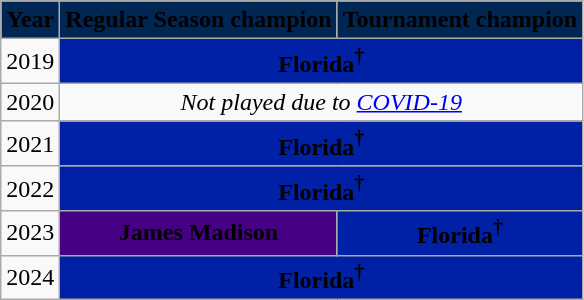<table class="wikitable" style="text-align: center;">
<tr>
<th style="background:#002654;"><span>Year</span></th>
<th style="background:#002654;"><span>Regular Season champion</span></th>
<th style="background:#002654;"><span>Tournament champion</span></th>
</tr>
<tr>
<td>2019</td>
<td colspan="2" style="background:#0021a5;"><span><strong>Florida<sup>†</sup></strong></span></td>
</tr>
<tr>
<td>2020</td>
<td colspan="2"><em>Not played due to <a href='#'>COVID-19</a></em></td>
</tr>
<tr>
<td>2021</td>
<td colspan="2" style="background:#0021a5;"><span><strong>Florida<sup>†</sup></strong></span></td>
</tr>
<tr>
<td>2022</td>
<td colspan="2" style="background:#0021a5;"><span><strong>Florida<sup>†</sup></strong></span></td>
</tr>
<tr>
<td>2023</td>
<td style="background:#450084;"><span><strong>James Madison</strong></span></td>
<td style="background:#0021a5;"><span><strong>Florida<sup>†</sup></strong></span></td>
</tr>
<tr>
<td>2024</td>
<td colspan="2" style="background:#0021a5;"><span><strong>Florida<sup>†</sup></strong></span></td>
</tr>
</table>
